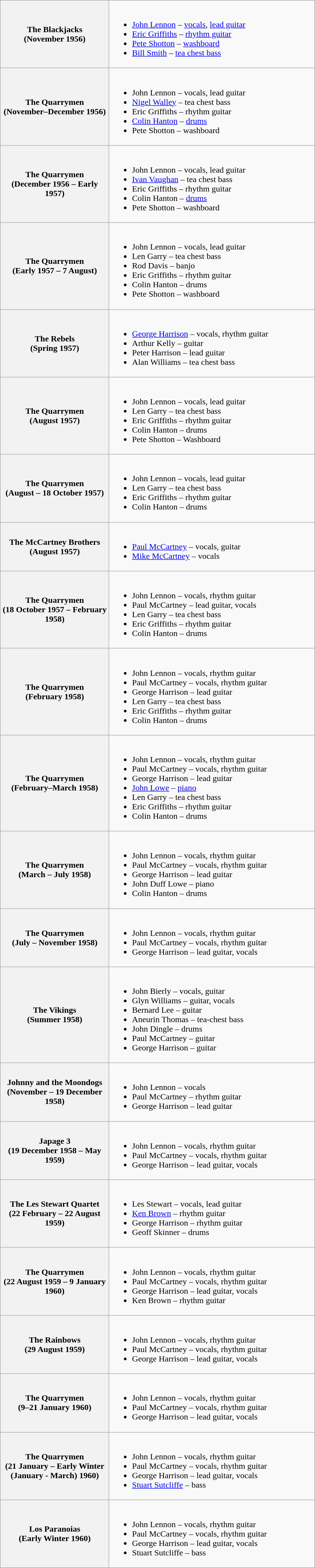<table class="wikitable" style="width: 600px;">
<tr>
<th style="width:200px;">The Blackjacks<br>(November 1956)</th>
<td><br><ul><li><a href='#'>John Lennon</a> – <a href='#'>vocals</a>, <a href='#'>lead guitar</a></li><li><a href='#'>Eric Griffiths</a> – <a href='#'>rhythm guitar</a></li><li><a href='#'>Pete Shotton</a> – <a href='#'>washboard</a></li><li><a href='#'>Bill Smith</a> – <a href='#'>tea chest bass</a></li></ul></td>
</tr>
<tr>
<th style="width:200px;">The Quarrymen<br>(November–December 1956)</th>
<td><br><ul><li>John Lennon – vocals, lead guitar</li><li><a href='#'>Nigel Walley</a> – tea chest bass</li><li>Eric Griffiths – rhythm guitar</li><li><a href='#'>Colin Hanton</a> – <a href='#'>drums</a></li><li>Pete Shotton – washboard</li></ul></td>
</tr>
<tr>
<th style="width:200px;">The Quarrymen<br>(December 1956 – Early 1957)</th>
<td><br><ul><li>John Lennon – vocals, lead guitar</li><li><a href='#'>Ivan Vaughan</a> – tea chest bass</li><li>Eric Griffiths – rhythm guitar</li><li>Colin Hanton – <a href='#'>drums</a></li><li>Pete Shotton – washboard</li></ul></td>
</tr>
<tr>
<th style="width:200px;">The Quarrymen<br>(Early 1957 – 7 August)</th>
<td><br><ul><li>John Lennon – vocals, lead guitar</li><li>Len Garry – tea chest bass</li><li>Rod Davis – banjo</li><li>Eric Griffiths – rhythm guitar</li><li>Colin Hanton – drums</li><li>Pete Shotton – washboard</li></ul></td>
</tr>
<tr>
<th style="width:200px;">The Rebels<br>(Spring 1957)</th>
<td><br><ul><li><a href='#'>George Harrison</a> – vocals, rhythm guitar</li><li>Arthur Kelly – guitar</li><li>Peter Harrison – lead guitar</li><li>Alan Williams – tea chest bass</li></ul></td>
</tr>
<tr>
<th style="width:200px;">The Quarrymen<br>(August 1957)</th>
<td><br><ul><li>John Lennon – vocals, lead guitar</li><li>Len Garry – tea chest bass</li><li>Eric Griffiths – rhythm guitar</li><li>Colin Hanton – drums</li><li>Pete Shotton – Washboard</li></ul></td>
</tr>
<tr>
<th style="width:200px;">The Quarrymen<br>(August – 18 October 1957)</th>
<td><br><ul><li>John Lennon – vocals, lead guitar</li><li>Len Garry – tea chest bass</li><li>Eric Griffiths – rhythm guitar</li><li>Colin Hanton – drums</li></ul></td>
</tr>
<tr>
<th style="width:200px;">The McCartney Brothers <br>(August 1957)</th>
<td><br><ul><li><a href='#'>Paul McCartney</a> – vocals, guitar</li><li><a href='#'>Mike McCartney</a> – vocals</li></ul></td>
</tr>
<tr>
<th style="width:200px;">The Quarrymen<br>(18 October 1957 – February 1958)</th>
<td><br><ul><li>John Lennon – vocals, rhythm guitar</li><li>Paul McCartney – lead guitar, vocals</li><li>Len Garry – tea chest bass</li><li>Eric Griffiths – rhythm guitar</li><li>Colin Hanton – drums</li></ul></td>
</tr>
<tr>
<th style="width:200px;">The Quarrymen<br>(February 1958)</th>
<td><br><ul><li>John Lennon – vocals, rhythm guitar</li><li>Paul McCartney – vocals, rhythm guitar</li><li>George Harrison – lead guitar</li><li>Len Garry – tea chest bass</li><li>Eric Griffiths – rhythm guitar</li><li>Colin Hanton – drums</li></ul></td>
</tr>
<tr>
<th style="width:200px;">The Quarrymen<br>(February–March 1958)</th>
<td><br><ul><li>John Lennon – vocals, rhythm guitar</li><li>Paul McCartney – vocals, rhythm guitar</li><li>George Harrison – lead guitar</li><li><a href='#'>John Lowe</a> – <a href='#'>piano</a></li><li>Len Garry – tea chest bass</li><li>Eric Griffiths – rhythm guitar</li><li>Colin Hanton – drums</li></ul></td>
</tr>
<tr>
<th style="width:200px;">The Quarrymen<br>(March – July 1958)</th>
<td><br><ul><li>John Lennon – vocals, rhythm guitar</li><li>Paul McCartney – vocals, rhythm guitar</li><li>George Harrison – lead guitar</li><li>John Duff Lowe – piano</li><li>Colin Hanton – drums</li></ul></td>
</tr>
<tr>
<th style="width:200px;">The Quarrymen<br>(July – November 1958)</th>
<td><br><ul><li>John Lennon – vocals, rhythm guitar</li><li>Paul McCartney – vocals, rhythm guitar</li><li>George Harrison – lead guitar, vocals</li></ul></td>
</tr>
<tr>
<th style="width:200px;">The Vikings<br>(Summer 1958)</th>
<td><br><ul><li>John Bierly – vocals,  guitar</li><li>Glyn Williams – guitar, vocals</li><li>Bernard Lee – guitar</li><li>Aneurin Thomas – tea-chest bass</li><li>John Dingle – drums</li><li>Paul McCartney – guitar</li><li>George Harrison – guitar</li></ul></td>
</tr>
<tr>
<th style="width:200px;">Johnny and the Moondogs<br>(November – 19 December 1958)</th>
<td><br><ul><li>John Lennon – vocals</li><li>Paul McCartney – rhythm guitar</li><li>George Harrison – lead guitar</li></ul></td>
</tr>
<tr>
<th style="width:200px;">Japage 3<br>(19 December 1958 – May 1959)</th>
<td><br><ul><li>John Lennon – vocals, rhythm guitar</li><li>Paul McCartney – vocals, rhythm guitar</li><li>George Harrison – lead guitar, vocals</li></ul></td>
</tr>
<tr>
<th style="width:200px;">The Les Stewart Quartet<br>(22 February – 22 August 1959)</th>
<td><br><ul><li>Les Stewart – vocals, lead guitar</li><li><a href='#'>Ken Brown</a> – rhythm guitar</li><li>George Harrison – rhythm guitar</li><li>Geoff Skinner – drums</li></ul></td>
</tr>
<tr>
<th style="width:200px;">The Quarrymen<br>(22 August 1959 – 9 January 1960)</th>
<td><br><ul><li>John Lennon – vocals, rhythm guitar</li><li>Paul McCartney – vocals, rhythm guitar</li><li>George Harrison – lead guitar, vocals</li><li>Ken Brown – rhythm guitar</li></ul></td>
</tr>
<tr>
<th style="width:200px;">The Rainbows<br>(29 August 1959)</th>
<td><br><ul><li>John Lennon – vocals, rhythm guitar</li><li>Paul McCartney – vocals, rhythm guitar</li><li>George Harrison – lead guitar, vocals</li></ul></td>
</tr>
<tr>
<th style="width:200px;">The Quarrymen<br>(9–21 January 1960)</th>
<td><br><ul><li>John Lennon – vocals, rhythm guitar</li><li>Paul McCartney – vocals, rhythm guitar</li><li>George Harrison – lead guitar, vocals</li></ul></td>
</tr>
<tr>
<th style="width:200px;">The Quarrymen<br>(21 January – Early Winter (January - March) 1960)</th>
<td><br><ul><li>John Lennon – vocals, rhythm guitar</li><li>Paul McCartney – vocals, rhythm guitar</li><li>George Harrison – lead guitar, vocals</li><li><a href='#'>Stuart Sutcliffe</a> – bass</li></ul></td>
</tr>
<tr>
<th style="width:200px;">Los Paranoias <br>(Early Winter 1960)</th>
<td><br><ul><li>John Lennon – vocals, rhythm guitar</li><li>Paul McCartney – vocals, rhythm guitar</li><li>George Harrison – lead guitar, vocals</li><li>Stuart Sutcliffe – bass</li></ul></td>
</tr>
</table>
